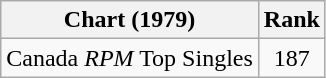<table class="wikitable">
<tr>
<th align="left">Chart (1979)</th>
<th style="text-align:center;">Rank</th>
</tr>
<tr>
<td>Canada <em>RPM</em> Top Singles </td>
<td style="text-align:center;">187</td>
</tr>
</table>
